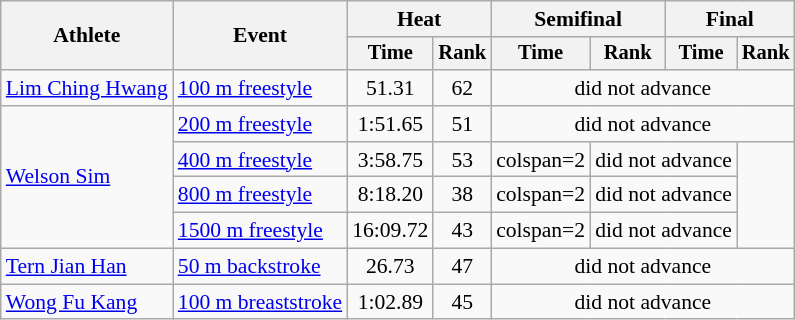<table class=wikitable style="font-size:90%">
<tr>
<th rowspan="2">Athlete</th>
<th rowspan="2">Event</th>
<th colspan="2">Heat</th>
<th colspan="2">Semifinal</th>
<th colspan="2">Final</th>
</tr>
<tr style="font-size:95%">
<th>Time</th>
<th>Rank</th>
<th>Time</th>
<th>Rank</th>
<th>Time</th>
<th>Rank</th>
</tr>
<tr align=center>
<td align=left><a href='#'>Lim Ching Hwang</a></td>
<td align=left><a href='#'>100 m freestyle</a></td>
<td>51.31</td>
<td>62</td>
<td colspan=4>did not advance</td>
</tr>
<tr align=center>
<td align=left rowspan=4><a href='#'>Welson Sim</a></td>
<td align=left><a href='#'>200 m freestyle</a></td>
<td>1:51.65</td>
<td>51</td>
<td colspan=4>did not advance</td>
</tr>
<tr align=center>
<td align=left><a href='#'>400 m freestyle</a></td>
<td>3:58.75</td>
<td>53</td>
<td>colspan=2 </td>
<td colspan=2>did not advance</td>
</tr>
<tr align=center>
<td align=left><a href='#'>800 m freestyle</a></td>
<td>8:18.20</td>
<td>38</td>
<td>colspan=2 </td>
<td colspan=2>did not advance</td>
</tr>
<tr align=center>
<td align=left><a href='#'>1500 m freestyle</a></td>
<td>16:09.72</td>
<td>43</td>
<td>colspan=2 </td>
<td colspan=2>did not advance</td>
</tr>
<tr align=center>
<td align=left><a href='#'>Tern Jian Han</a></td>
<td align=left><a href='#'>50 m backstroke</a></td>
<td>26.73</td>
<td>47</td>
<td colspan=4>did not advance</td>
</tr>
<tr align=center>
<td align=left><a href='#'>Wong Fu Kang</a></td>
<td align=left><a href='#'>100 m breaststroke</a></td>
<td>1:02.89</td>
<td>45</td>
<td colspan=4>did not advance</td>
</tr>
</table>
